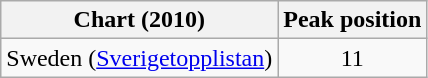<table class="wikitable">
<tr>
<th>Chart (2010)</th>
<th>Peak position</th>
</tr>
<tr>
<td>Sweden (<a href='#'>Sverigetopplistan</a>)</td>
<td align="center">11</td>
</tr>
</table>
